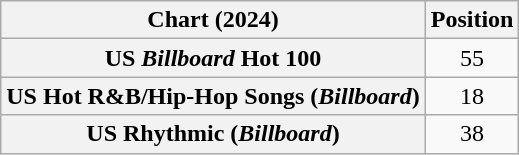<table class="wikitable sortable plainrowheaders" style="text-align:center">
<tr>
<th scope="col">Chart (2024)</th>
<th scope="col">Position</th>
</tr>
<tr>
<th scope="row">US <em>Billboard</em> Hot 100</th>
<td>55</td>
</tr>
<tr>
<th scope="row">US Hot R&B/Hip-Hop Songs (<em>Billboard</em>)</th>
<td>18</td>
</tr>
<tr>
<th scope="row">US Rhythmic (<em>Billboard</em>)</th>
<td>38</td>
</tr>
</table>
